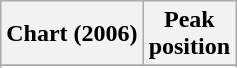<table class="wikitable sortable plainrowheaders">
<tr>
<th scope="col">Chart (2006)</th>
<th scope="col">Peak<br>position</th>
</tr>
<tr>
</tr>
<tr>
</tr>
<tr>
</tr>
<tr>
</tr>
<tr>
</tr>
<tr>
</tr>
<tr>
</tr>
<tr>
</tr>
</table>
